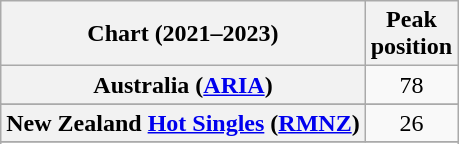<table class="wikitable sortable plainrowheaders" style="text-align:center">
<tr>
<th scope="col">Chart (2021–2023)</th>
<th scope="col">Peak<br>position</th>
</tr>
<tr>
<th scope="row">Australia (<a href='#'>ARIA</a>)</th>
<td>78</td>
</tr>
<tr>
</tr>
<tr>
</tr>
<tr>
</tr>
<tr>
</tr>
<tr>
<th scope="row">New Zealand <a href='#'>Hot Singles</a> (<a href='#'>RMNZ</a>)</th>
<td>26</td>
</tr>
<tr>
</tr>
<tr>
</tr>
<tr>
</tr>
<tr>
</tr>
<tr>
</tr>
<tr>
</tr>
</table>
